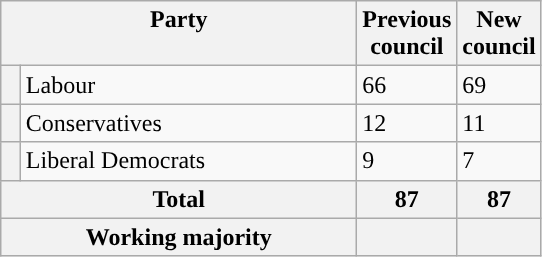<table class="wikitable">
<tr>
<th valign=top colspan="2" style="width: 230px">Party</th>
<th valign=top style="width: 30px">Previous council</th>
<th valign=top style="width: 30px">New council</th>
</tr>
<tr>
<th style="background-color: "></th>
<td>Labour</td>
<td>66</td>
<td>69</td>
</tr>
<tr>
<th style="background-color: "></th>
<td>Conservatives</td>
<td>12</td>
<td>11</td>
</tr>
<tr>
<th style="background-color: "></th>
<td>Liberal Democrats</td>
<td>9</td>
<td>7</td>
</tr>
<tr>
<th colspan=2>Total</th>
<th style="text-align: center">87</th>
<th colspan=3>87</th>
</tr>
<tr>
<th colspan=2>Working majority</th>
<th></th>
<th></th>
</tr>
</table>
